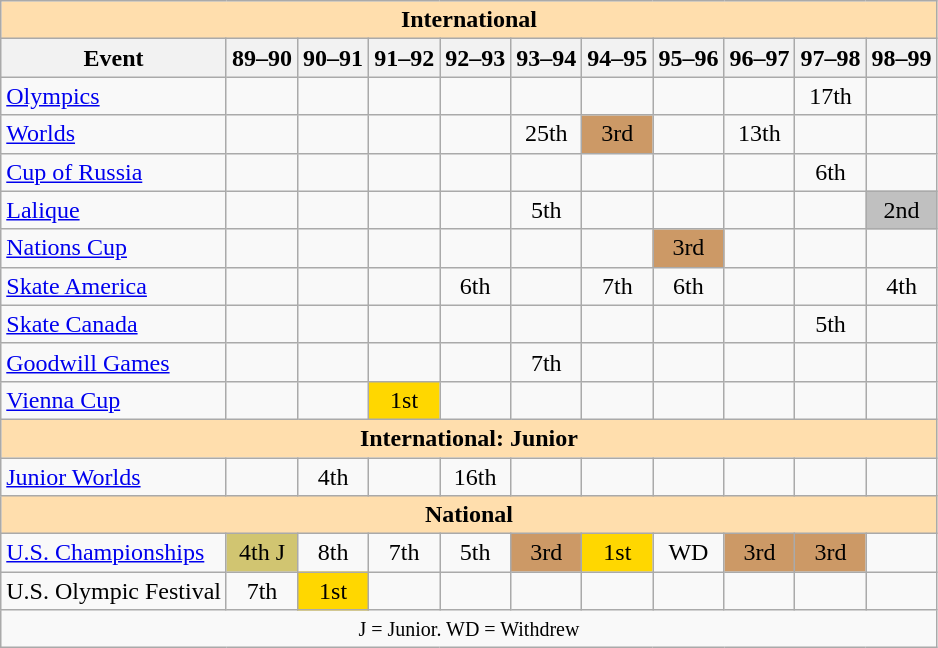<table class="wikitable" style="text-align:center">
<tr>
<th colspan="11" style="background-color: #ffdead; " align="center">International</th>
</tr>
<tr>
<th>Event</th>
<th>89–90</th>
<th>90–91</th>
<th>91–92</th>
<th>92–93</th>
<th>93–94</th>
<th>94–95</th>
<th>95–96</th>
<th>96–97</th>
<th>97–98</th>
<th>98–99</th>
</tr>
<tr>
<td align=left><a href='#'>Olympics</a></td>
<td></td>
<td></td>
<td></td>
<td></td>
<td></td>
<td></td>
<td></td>
<td></td>
<td>17th</td>
<td></td>
</tr>
<tr>
<td align=left><a href='#'>Worlds</a></td>
<td></td>
<td></td>
<td></td>
<td></td>
<td>25th</td>
<td bgcolor=cc9966>3rd</td>
<td></td>
<td>13th</td>
<td></td>
<td></td>
</tr>
<tr>
<td align=left> <a href='#'>Cup of Russia</a></td>
<td></td>
<td></td>
<td></td>
<td></td>
<td></td>
<td></td>
<td></td>
<td></td>
<td>6th</td>
<td></td>
</tr>
<tr>
<td align=left> <a href='#'>Lalique</a></td>
<td></td>
<td></td>
<td></td>
<td></td>
<td>5th</td>
<td></td>
<td></td>
<td></td>
<td></td>
<td bgcolor=silver>2nd</td>
</tr>
<tr>
<td align=left> <a href='#'>Nations Cup</a></td>
<td></td>
<td></td>
<td></td>
<td></td>
<td></td>
<td></td>
<td bgcolor=cc9966>3rd</td>
<td></td>
<td></td>
<td></td>
</tr>
<tr>
<td align=left> <a href='#'>Skate America</a></td>
<td></td>
<td></td>
<td></td>
<td>6th</td>
<td></td>
<td>7th</td>
<td>6th</td>
<td></td>
<td></td>
<td>4th</td>
</tr>
<tr>
<td align=left> <a href='#'>Skate Canada</a></td>
<td></td>
<td></td>
<td></td>
<td></td>
<td></td>
<td></td>
<td></td>
<td></td>
<td>5th</td>
<td></td>
</tr>
<tr>
<td align=left><a href='#'>Goodwill Games</a></td>
<td></td>
<td></td>
<td></td>
<td></td>
<td>7th</td>
<td></td>
<td></td>
<td></td>
<td></td>
<td></td>
</tr>
<tr>
<td align=left><a href='#'>Vienna Cup</a></td>
<td></td>
<td></td>
<td bgcolor=gold>1st</td>
<td></td>
<td></td>
<td></td>
<td></td>
<td></td>
<td></td>
<td></td>
</tr>
<tr>
<th colspan="11" style="background-color: #ffdead; " align="center">International: Junior</th>
</tr>
<tr>
<td align=left><a href='#'>Junior Worlds</a></td>
<td></td>
<td>4th</td>
<td></td>
<td>16th</td>
<td></td>
<td></td>
<td></td>
<td></td>
<td></td>
<td></td>
</tr>
<tr>
<th colspan="11" style="background-color: #ffdead; " align="center">National</th>
</tr>
<tr>
<td align=left><a href='#'>U.S. Championships</a></td>
<td bgcolor="d1c571">4th J</td>
<td>8th</td>
<td>7th</td>
<td>5th</td>
<td bgcolor=cc9966>3rd</td>
<td bgcolor=gold>1st</td>
<td>WD</td>
<td bgcolor=cc9966>3rd</td>
<td bgcolor=cc9966>3rd</td>
<td></td>
</tr>
<tr>
<td align=left>U.S. Olympic Festival</td>
<td>7th</td>
<td bgcolor=gold>1st</td>
<td></td>
<td></td>
<td></td>
<td></td>
<td></td>
<td></td>
<td></td>
<td></td>
</tr>
<tr>
<td colspan="11" align="center"><small> J = Junior. WD = Withdrew </small></td>
</tr>
</table>
